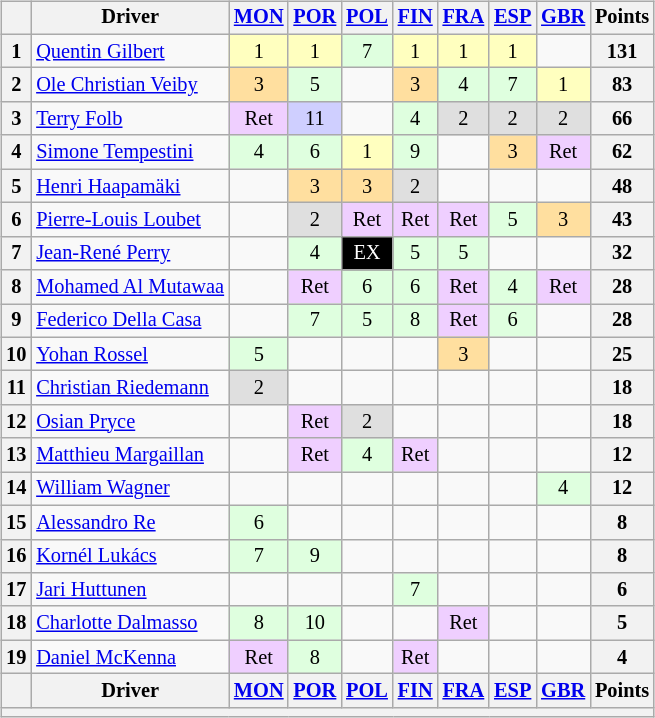<table>
<tr>
<td><br><table class="wikitable" style="font-size: 85%; text-align: center;">
<tr valign="top">
<th valign="middle"></th>
<th valign="middle">Driver</th>
<th><a href='#'>MON</a><br></th>
<th><a href='#'>POR</a><br></th>
<th><a href='#'>POL</a><br></th>
<th><a href='#'>FIN</a><br></th>
<th><a href='#'>FRA</a><br></th>
<th><a href='#'>ESP</a><br></th>
<th><a href='#'>GBR</a><br></th>
<th valign="middle">Points</th>
</tr>
<tr>
<th>1</th>
<td align="left"> <a href='#'>Quentin Gilbert</a></td>
<td style="background:#ffffbf;">1</td>
<td style="background:#ffffbf;">1</td>
<td style="background:#dfffdf;">7</td>
<td style="background:#ffffbf;">1</td>
<td style="background:#ffffbf;">1</td>
<td style="background:#ffffbf;">1</td>
<td></td>
<th>131</th>
</tr>
<tr>
<th>2</th>
<td align="left"> <a href='#'>Ole Christian Veiby</a></td>
<td style="background:#ffdf9f;">3</td>
<td style="background:#dfffdf;">5</td>
<td></td>
<td style="background:#ffdf9f;">3</td>
<td style="background:#dfffdf;">4</td>
<td style="background:#dfffdf;">7</td>
<td style="background:#ffffbf;">1</td>
<th>83</th>
</tr>
<tr>
<th>3</th>
<td align="left"> <a href='#'>Terry Folb</a></td>
<td style="background:#efcfff;">Ret</td>
<td style="background:#cfcfff;">11</td>
<td></td>
<td style="background:#dfffdf;">4</td>
<td style="background:#dfdfdf;">2</td>
<td style="background:#dfdfdf;">2</td>
<td style="background:#dfdfdf;">2</td>
<th>66</th>
</tr>
<tr>
<th>4</th>
<td align="left"> <a href='#'>Simone Tempestini</a></td>
<td style="background:#dfffdf;">4</td>
<td style="background:#dfffdf;">6</td>
<td style="background:#ffffbf;">1</td>
<td style="background:#dfffdf;">9</td>
<td></td>
<td style="background:#ffdf9f;">3</td>
<td style="background:#efcfff;">Ret</td>
<th>62</th>
</tr>
<tr>
<th>5</th>
<td align="left"> <a href='#'>Henri Haapamäki</a></td>
<td></td>
<td style="background:#ffdf9f;">3</td>
<td style="background:#ffdf9f;">3</td>
<td style="background:#dfdfdf;">2</td>
<td></td>
<td></td>
<td></td>
<th>48</th>
</tr>
<tr>
<th>6</th>
<td align="left"> <a href='#'>Pierre-Louis Loubet</a></td>
<td></td>
<td style="background:#dfdfdf;">2</td>
<td style="background:#efcfff;">Ret</td>
<td style="background:#efcfff;">Ret</td>
<td style="background:#efcfff;">Ret</td>
<td style="background:#dfffdf;">5</td>
<td style="background:#ffdf9f;">3</td>
<th>43</th>
</tr>
<tr>
<th>7</th>
<td align="left"> <a href='#'>Jean-René Perry</a></td>
<td></td>
<td style="background:#dfffdf;">4</td>
<td style="background:#000000; color:white;">EX</td>
<td style="background:#dfffdf;">5</td>
<td style="background:#dfffdf;">5</td>
<td></td>
<td></td>
<th>32</th>
</tr>
<tr>
<th>8</th>
<td align="left"> <a href='#'>Mohamed Al Mutawaa</a></td>
<td></td>
<td style="background:#efcfff;">Ret</td>
<td style="background:#dfffdf;">6</td>
<td style="background:#dfffdf;">6</td>
<td style="background:#efcfff;">Ret</td>
<td style="background:#dfffdf;">4</td>
<td style="background:#efcfff;">Ret</td>
<th>28</th>
</tr>
<tr>
<th>9</th>
<td align="left"> <a href='#'>Federico Della Casa</a></td>
<td></td>
<td style="background:#dfffdf;">7</td>
<td style="background:#dfffdf;">5</td>
<td style="background:#dfffdf;">8</td>
<td style="background:#efcfff;">Ret</td>
<td style="background:#dfffdf;">6</td>
<td></td>
<th>28</th>
</tr>
<tr>
<th>10</th>
<td align="left"> <a href='#'>Yohan Rossel</a></td>
<td style="background:#dfffdf;">5</td>
<td></td>
<td></td>
<td></td>
<td style="background:#ffdf9f;">3</td>
<td></td>
<td></td>
<th>25</th>
</tr>
<tr>
<th>11</th>
<td align="left"> <a href='#'>Christian Riedemann</a></td>
<td style="background:#dfdfdf;">2</td>
<td></td>
<td></td>
<td></td>
<td></td>
<td></td>
<td></td>
<th>18</th>
</tr>
<tr>
<th>12</th>
<td align="left"> <a href='#'>Osian Pryce</a></td>
<td></td>
<td style="background:#efcfff;">Ret</td>
<td style="background:#dfdfdf;">2</td>
<td></td>
<td></td>
<td></td>
<td></td>
<th>18</th>
</tr>
<tr>
<th>13</th>
<td align="left"> <a href='#'>Matthieu Margaillan</a></td>
<td></td>
<td style="background:#efcfff;">Ret</td>
<td style="background:#dfffdf;">4</td>
<td style="background:#efcfff;">Ret</td>
<td></td>
<td></td>
<td></td>
<th>12</th>
</tr>
<tr>
<th>14</th>
<td align="left"> <a href='#'>William Wagner</a></td>
<td></td>
<td></td>
<td></td>
<td></td>
<td></td>
<td></td>
<td style="background:#dfffdf;">4</td>
<th>12</th>
</tr>
<tr>
<th>15</th>
<td align="left"> <a href='#'>Alessandro Re</a></td>
<td style="background:#dfffdf;">6</td>
<td></td>
<td></td>
<td></td>
<td></td>
<td></td>
<td></td>
<th>8</th>
</tr>
<tr>
<th>16</th>
<td align="left"> <a href='#'>Kornél Lukács</a></td>
<td style="background:#dfffdf;">7</td>
<td style="background:#dfffdf;">9</td>
<td></td>
<td></td>
<td></td>
<td></td>
<td></td>
<th>8</th>
</tr>
<tr>
<th>17</th>
<td align="left"> <a href='#'>Jari Huttunen</a></td>
<td></td>
<td></td>
<td></td>
<td style="background:#dfffdf;">7</td>
<td></td>
<td></td>
<td></td>
<th>6</th>
</tr>
<tr>
<th>18</th>
<td align="left"> <a href='#'>Charlotte Dalmasso</a></td>
<td style="background:#dfffdf;">8</td>
<td style="background:#dfffdf;">10</td>
<td></td>
<td></td>
<td style="background:#efcfff;">Ret</td>
<td></td>
<td></td>
<th>5</th>
</tr>
<tr>
<th>19</th>
<td align="left"> <a href='#'>Daniel McKenna</a></td>
<td style="background:#efcfff;">Ret</td>
<td style="background:#dfffdf;">8</td>
<td></td>
<td style="background:#efcfff;">Ret</td>
<td></td>
<td></td>
<td></td>
<th>4</th>
</tr>
<tr valign="top">
<th valign="middle"></th>
<th valign="middle">Driver</th>
<th><a href='#'>MON</a><br></th>
<th><a href='#'>POR</a><br></th>
<th><a href='#'>POL</a><br></th>
<th><a href='#'>FIN</a><br></th>
<th><a href='#'>FRA</a><br></th>
<th><a href='#'>ESP</a><br></th>
<th><a href='#'>GBR</a><br></th>
<th valign="middle">Points</th>
</tr>
<tr>
<th colspan="10"></th>
</tr>
</table>
</td>
<td valign="top"><br></td>
</tr>
</table>
